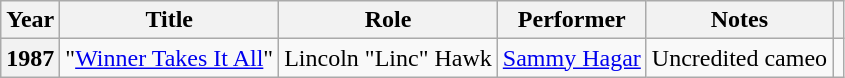<table class="wikitable plainrowheaders" style="margin-right: 0;">
<tr>
<th scope="col">Year</th>
<th scope="col">Title</th>
<th scope="col">Role</th>
<th scope="col">Performer</th>
<th scope="col">Notes</th>
<th scope="col"></th>
</tr>
<tr>
<th scope=row>1987</th>
<td>"<a href='#'>Winner Takes It All</a>"</td>
<td>Lincoln "Linc" Hawk</td>
<td><a href='#'>Sammy Hagar</a></td>
<td>Uncredited cameo</td>
<td style="text-align:center;"></td>
</tr>
</table>
